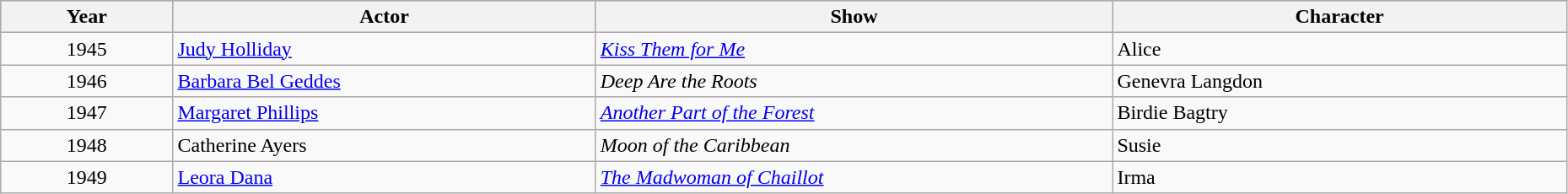<table class="wikitable" style="width:98%;">
<tr style="background:#bebebe;">
<th style="width:11%;">Year</th>
<th style="width:27%;">Actor</th>
<th style="width:33%;">Show</th>
<th style="width:29%;">Character</th>
</tr>
<tr>
<td align="center">1945</td>
<td><a href='#'>Judy Holliday</a></td>
<td><em><a href='#'>Kiss Them for Me</a></em></td>
<td>Alice</td>
</tr>
<tr>
<td align="center">1946</td>
<td><a href='#'>Barbara Bel Geddes</a></td>
<td><em>Deep Are the Roots</em></td>
<td>Genevra Langdon</td>
</tr>
<tr>
<td align="center">1947</td>
<td><a href='#'>Margaret Phillips</a></td>
<td><em><a href='#'>Another Part of the Forest</a></em></td>
<td>Birdie Bagtry</td>
</tr>
<tr>
<td align="center">1948</td>
<td>Catherine Ayers</td>
<td><em>Moon of the Caribbean</em></td>
<td>Susie</td>
</tr>
<tr>
<td align="center">1949</td>
<td><a href='#'>Leora Dana</a></td>
<td><em><a href='#'>The Madwoman of Chaillot</a></em></td>
<td>Irma</td>
</tr>
</table>
